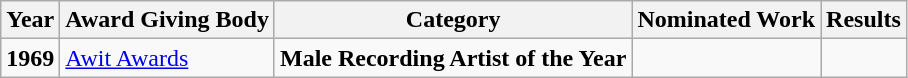<table class="wikitable">
<tr>
<th>Year</th>
<th>Award Giving Body</th>
<th>Category</th>
<th>Nominated Work</th>
<th>Results</th>
</tr>
<tr>
<td><strong>1969</strong></td>
<td><a href='#'>Awit Awards</a></td>
<td><strong>Male Recording Artist of the Year</strong></td>
<td></td>
<td></td>
</tr>
</table>
